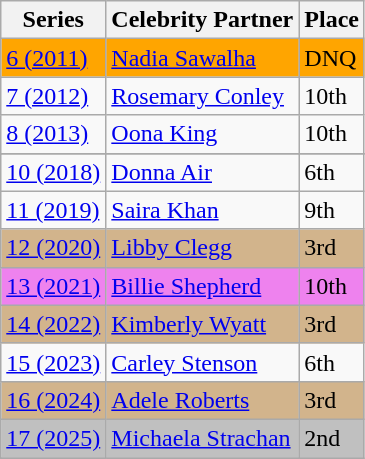<table class="wikitable">
<tr>
<th>Series</th>
<th>Celebrity Partner</th>
<th>Place</th>
</tr>
<tr bgcolor=orange>
<td><a href='#'>6 (2011)</a></td>
<td><a href='#'>Nadia Sawalha</a></td>
<td>DNQ</td>
</tr>
<tr>
<td><a href='#'>7 (2012)</a></td>
<td><a href='#'>Rosemary Conley</a></td>
<td>10th</td>
</tr>
<tr>
<td><a href='#'>8 (2013)</a></td>
<td><a href='#'>Oona King</a></td>
<td>10th</td>
</tr>
<tr>
</tr>
<tr>
<td><a href='#'>10 (2018)</a></td>
<td><a href='#'>Donna Air</a></td>
<td>6th</td>
</tr>
<tr>
<td><a href='#'>11 (2019)</a></td>
<td><a href='#'>Saira Khan</a></td>
<td>9th</td>
</tr>
<tr bgcolor=tan>
<td><a href='#'>12 (2020)</a></td>
<td><a href='#'>Libby Clegg</a></td>
<td>3rd</td>
</tr>
<tr bgcolor=violet>
<td><a href='#'>13 (2021)</a></td>
<td><a href='#'>Billie Shepherd</a></td>
<td>10th</td>
</tr>
<tr bgcolor=tan>
<td><a href='#'>14 (2022)</a></td>
<td><a href='#'>Kimberly Wyatt</a></td>
<td>3rd</td>
</tr>
<tr>
<td><a href='#'>15 (2023)</a></td>
<td><a href='#'>Carley Stenson</a></td>
<td>6th</td>
</tr>
<tr bgcolor=tan>
<td><a href='#'>16 (2024)</a></td>
<td><a href='#'>Adele Roberts</a></td>
<td>3rd</td>
</tr>
<tr bgcolor=silver>
<td><a href='#'>17 (2025)</a></td>
<td><a href='#'>Michaela Strachan</a></td>
<td>2nd</td>
</tr>
<tr>
</tr>
</table>
